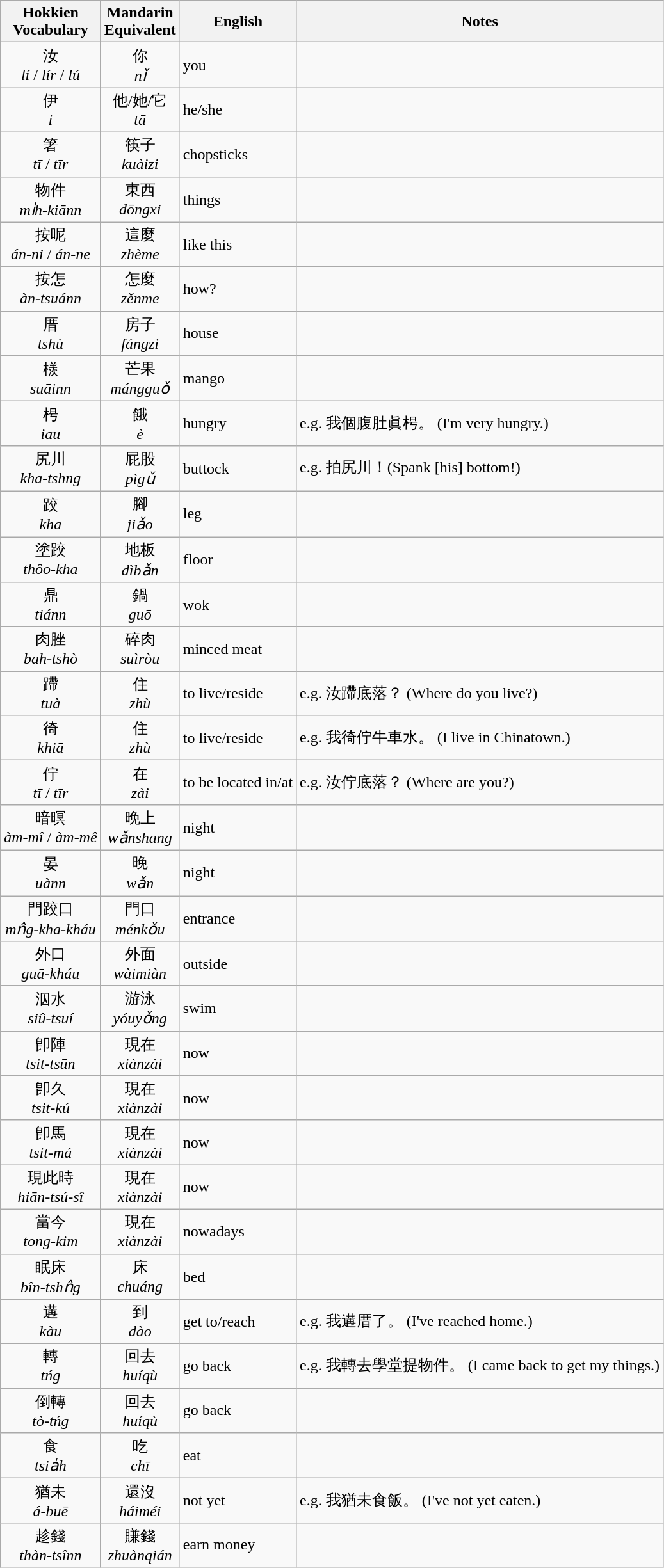<table class="wikitable">
<tr>
<th>Hokkien<br>Vocabulary</th>
<th>Mandarin<br>Equivalent</th>
<th>English</th>
<th>Notes</th>
</tr>
<tr>
<td align=center>汝<br><em>lí</em> / <em>lír</em> / <em>lú</em></td>
<td align=center>你<br><em>nǐ</em></td>
<td>you</td>
<td></td>
</tr>
<tr>
<td align=center>伊<br><em>i</em></td>
<td align=center>他/她/它<br><em>tā</em></td>
<td>he/she</td>
<td></td>
</tr>
<tr>
<td align=center>箸<br><em>tī</em> / <em>tīr</em></td>
<td align=center>筷子<br><em>kuàizi</em></td>
<td>chopsticks</td>
<td></td>
</tr>
<tr>
<td align=center>物件<br><em>mi̍h-kiānn</em></td>
<td align=center>東西<br><em>dōngxi</em></td>
<td>things</td>
<td></td>
</tr>
<tr>
<td align=center>按呢<br><em>án-ni</em> / <em>án-ne</em></td>
<td align=center>這麼<br><em>zhème</em></td>
<td>like this</td>
<td></td>
</tr>
<tr>
<td align=center>按怎<br><em>àn-tsuánn</em></td>
<td align=center>怎麼<br><em>zěnme</em></td>
<td>how?</td>
<td></td>
</tr>
<tr>
<td align=center>厝<br><em>tshù</em></td>
<td align=center>房子<br><em>fángzi</em></td>
<td>house</td>
<td></td>
</tr>
<tr>
<td align=center>檨<br><em>suāinn</em></td>
<td align=center>芒果<br><em>mángguǒ</em></td>
<td>mango</td>
<td></td>
</tr>
<tr>
<td align=center>枵<br><em>iau</em></td>
<td align=center>餓<br><em>è</em></td>
<td>hungry</td>
<td>e.g. 我個腹肚眞枵。 (I'm very hungry.)</td>
</tr>
<tr>
<td align=center>尻川<br><em>kha-tshng</em></td>
<td align=center>屁股<br><em>pìgǔ</em></td>
<td>buttock</td>
<td>e.g. 拍尻川！(Spank [his] bottom!)</td>
</tr>
<tr>
<td align=center>跤<br><em>kha</em></td>
<td align=center>腳<br><em>jiǎo</em></td>
<td>leg</td>
<td></td>
</tr>
<tr>
<td align=center>塗跤<br><em>thôo-kha</em></td>
<td align=center>地板<br><em>dìbǎn</em></td>
<td>floor</td>
<td></td>
</tr>
<tr>
<td align=center>鼎<br><em>tiánn</em></td>
<td align=center>鍋<br><em>guō</em></td>
<td>wok</td>
<td></td>
</tr>
<tr>
<td align=center>肉脞<br><em>bah-tshò</em></td>
<td align=center>碎肉<br><em>suìròu</em></td>
<td>minced meat</td>
</tr>
<tr>
<td align=center>蹛<br><em>tuà</em></td>
<td align=center>住<br><em>zhù</em></td>
<td>to live/reside</td>
<td>e.g. 汝蹛底落？ (Where do you live?)</td>
</tr>
<tr>
<td align=center>徛<br><em>khiā</em></td>
<td align=center>住<br><em>zhù</em></td>
<td>to live/reside</td>
<td>e.g. 我徛佇牛車水。 (I live in Chinatown.)</td>
</tr>
<tr>
<td align=center>佇<br><em>tī</em> / <em>tīr</em></td>
<td align=center>在<br><em>zài</em></td>
<td>to be located in/at</td>
<td>e.g. 汝佇底落？ (Where are you?)</td>
</tr>
<tr>
<td align=center>暗暝<br><em>àm-mî</em> / <em>àm-mê</em></td>
<td align=center>晚上<br><em>wǎnshang</em></td>
<td>night</td>
<td></td>
</tr>
<tr>
<td align=center>晏<br><em>uànn</em></td>
<td align=center>晚<br><em>wǎn</em></td>
<td>night</td>
<td></td>
</tr>
<tr>
<td align=center>門跤口<br><em>mn̂g-kha-kháu</em></td>
<td align=center>門口<br><em>ménkǒu</em></td>
<td>entrance</td>
<td></td>
</tr>
<tr>
<td align=center>外口<br><em>guā-kháu</em></td>
<td align=center>外面<br><em>wàimiàn</em></td>
<td>outside</td>
<td></td>
</tr>
<tr>
<td align=center>泅水<br><em>siû-tsuí</em></td>
<td align=center>游泳<br><em>yóuyǒng</em></td>
<td>swim</td>
<td></td>
</tr>
<tr>
<td align=center>卽陣<br><em>tsit-tsūn</em></td>
<td align=center>現在<br><em>xiànzài</em></td>
<td>now</td>
<td></td>
</tr>
<tr>
<td align=center>卽久<br><em>tsit-kú</em></td>
<td align=center>現在<br><em>xiànzài</em></td>
<td>now</td>
<td></td>
</tr>
<tr>
<td align=center>卽馬<br><em>tsit-má</em></td>
<td align=center>現在<br><em>xiànzài</em></td>
<td>now</td>
<td></td>
</tr>
<tr>
<td align=center>現此時<br><em>hiān-tsú-sî</em></td>
<td align=center>現在<br><em>xiànzài</em></td>
<td>now</td>
<td></td>
</tr>
<tr>
<td align=center>當今<br><em>tong-kim</em></td>
<td align=center>現在<br><em>xiànzài</em></td>
<td>nowadays</td>
<td></td>
</tr>
<tr>
<td align=center>眠床<br><em>bîn-tshn̂g</em></td>
<td align=center>床<br><em>chuáng</em></td>
<td>bed</td>
<td></td>
</tr>
<tr>
<td align=center>遘<br><em>kàu</em></td>
<td align=center>到<br><em>dào</em></td>
<td>get to/reach</td>
<td>e.g. 我遘厝了。 (I've reached home.)</td>
</tr>
<tr>
<td align=center>轉<br><em>tńg</em></td>
<td align=center>回去<br><em>huíqù</em></td>
<td>go back</td>
<td>e.g. 我轉去學堂提物件。 (I came back to get my things.)</td>
</tr>
<tr>
<td align=center>倒轉<br><em>tò-tńg</em></td>
<td align=center>回去<br><em>huíqù</em></td>
<td>go back</td>
<td></td>
</tr>
<tr>
<td align=center>食<br><em>tsia̍h</em></td>
<td align=center>吃<br><em>chī</em></td>
<td>eat</td>
<td></td>
</tr>
<tr>
<td align=center>猶未<br><em>á-buē</em></td>
<td align=center>還沒<br><em>háiméi</em></td>
<td>not yet</td>
<td>e.g. 我猶未食飯。 (I've not yet eaten.)</td>
</tr>
<tr>
<td align=center>趁錢<br><em>thàn-tsînn</em></td>
<td align=center>賺錢<br><em>zhuànqián</em></td>
<td>earn money</td>
<td></td>
</tr>
</table>
